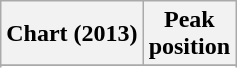<table class="wikitable sortable plainrowheaders" border="1">
<tr>
<th scope="col">Chart (2013)</th>
<th scope="col">Peak<br>position</th>
</tr>
<tr>
</tr>
<tr>
</tr>
<tr>
</tr>
<tr>
</tr>
<tr>
</tr>
<tr>
</tr>
</table>
